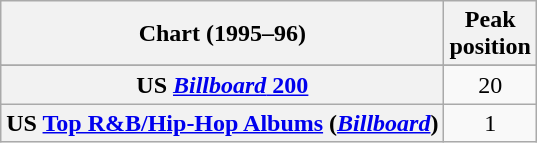<table class="wikitable plainrowheaders" style="text-align:center">
<tr>
<th scope="col">Chart (1995–96)</th>
<th scope="col">Peak<br> position</th>
</tr>
<tr>
</tr>
<tr>
</tr>
<tr>
</tr>
<tr>
</tr>
<tr>
</tr>
<tr>
</tr>
<tr>
</tr>
<tr>
<th scope="row">US <a href='#'><em>Billboard</em> 200</a></th>
<td>20</td>
</tr>
<tr>
<th scope="row">US <a href='#'>Top R&B/Hip-Hop Albums</a> (<em><a href='#'>Billboard</a></em>)</th>
<td>1</td>
</tr>
</table>
